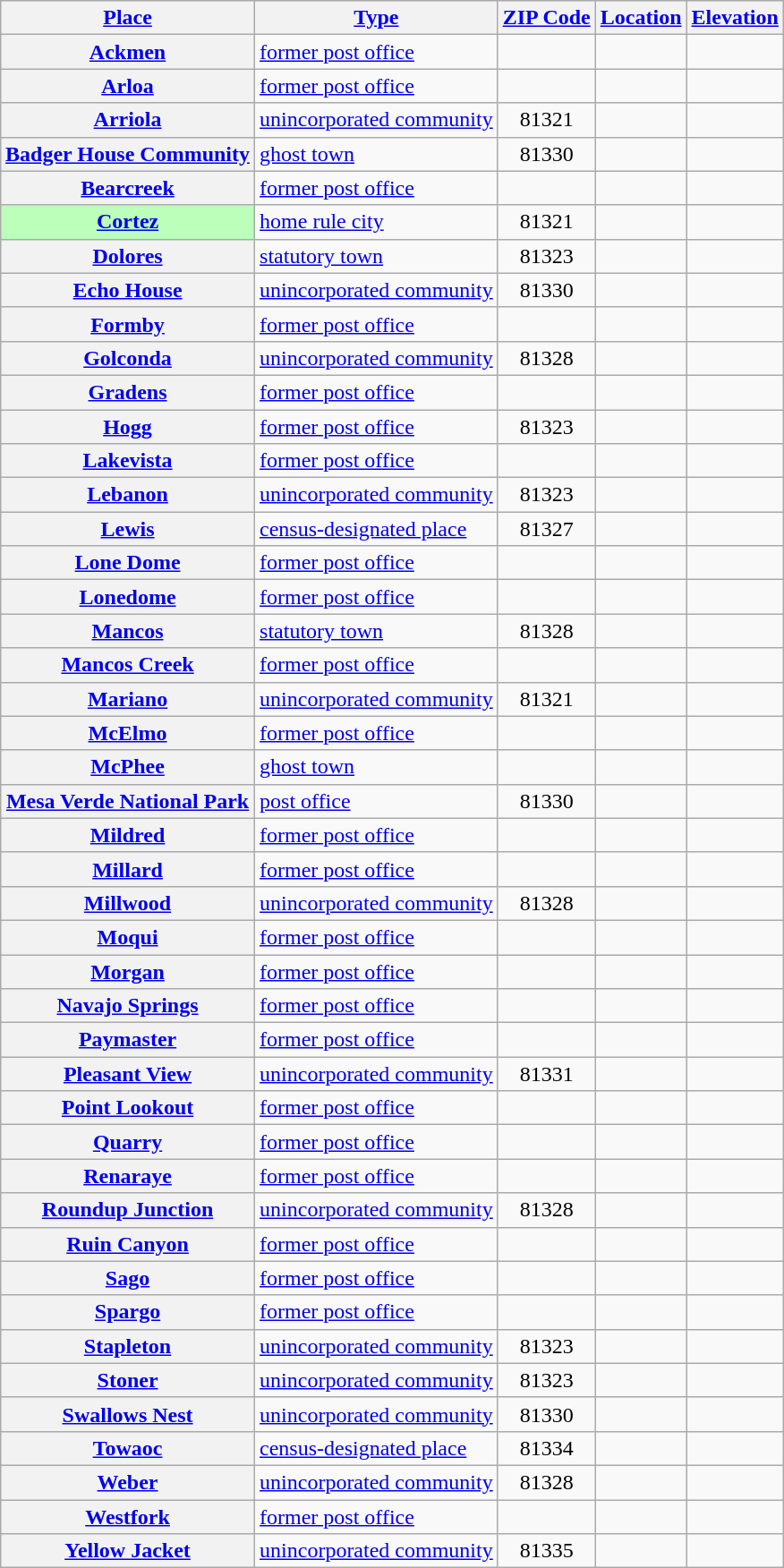<table class="wikitable sortable  plainrowheaders" style="margin:auto;">
<tr>
<th scope=col><a href='#'>Place</a></th>
<th scope=col><a href='#'>Type</a></th>
<th scope=col><a href='#'>ZIP Code</a></th>
<th scope=col><a href='#'>Location</a></th>
<th scope=col><a href='#'>Elevation</a></th>
</tr>
<tr>
<th scope=row><a href='#'>Ackmen</a></th>
<td><a href='#'>former post office</a></td>
<td align=center></td>
<td></td>
<td></td>
</tr>
<tr>
<th scope=row><a href='#'>Arloa</a></th>
<td><a href='#'>former post office</a></td>
<td align=center></td>
<td></td>
<td></td>
</tr>
<tr>
<th scope=row><a href='#'>Arriola</a></th>
<td><a href='#'>unincorporated community</a></td>
<td align=center>81321</td>
<td></td>
<td align=right></td>
</tr>
<tr>
<th scope=row><a href='#'>Badger House Community</a></th>
<td><a href='#'>ghost town</a></td>
<td align=center>81330</td>
<td></td>
<td align=right></td>
</tr>
<tr>
<th scope=row><a href='#'>Bearcreek</a></th>
<td><a href='#'>former post office</a></td>
<td align=center></td>
<td></td>
<td></td>
</tr>
<tr>
<th scope=row style="background:#BBFFBB;"><a href='#'>Cortez</a></th>
<td><a href='#'>home rule city</a></td>
<td align=center>81321</td>
<td></td>
<td align=right></td>
</tr>
<tr>
<th scope=row><a href='#'>Dolores</a></th>
<td><a href='#'>statutory town</a></td>
<td align=center>81323</td>
<td></td>
<td align=right></td>
</tr>
<tr>
<th scope=row><a href='#'>Echo House</a></th>
<td><a href='#'>unincorporated community</a></td>
<td align=center>81330</td>
<td></td>
<td align=right></td>
</tr>
<tr>
<th scope=row><a href='#'>Formby</a></th>
<td><a href='#'>former post office</a></td>
<td align=center></td>
<td></td>
<td></td>
</tr>
<tr>
<th scope=row><a href='#'>Golconda</a></th>
<td><a href='#'>unincorporated community</a></td>
<td align=center>81328</td>
<td></td>
<td align=right></td>
</tr>
<tr>
<th scope=row><a href='#'>Gradens</a></th>
<td><a href='#'>former post office</a></td>
<td align=center></td>
<td></td>
<td></td>
</tr>
<tr>
<th scope=row><a href='#'>Hogg</a></th>
<td><a href='#'>former post office</a></td>
<td align=center>81323</td>
<td></td>
<td></td>
</tr>
<tr>
<th scope=row><a href='#'>Lakevista</a></th>
<td><a href='#'>former post office</a></td>
<td align=center></td>
<td></td>
<td></td>
</tr>
<tr>
<th scope=row><a href='#'>Lebanon</a></th>
<td><a href='#'>unincorporated community</a></td>
<td align=center>81323</td>
<td></td>
<td align=right></td>
</tr>
<tr>
<th scope=row><a href='#'>Lewis</a></th>
<td><a href='#'>census-designated place</a></td>
<td align=center>81327</td>
<td></td>
<td align=right></td>
</tr>
<tr>
<th scope=row><a href='#'>Lone Dome</a></th>
<td><a href='#'>former post office</a></td>
<td align=center></td>
<td></td>
<td></td>
</tr>
<tr>
<th scope=row><a href='#'>Lonedome</a></th>
<td><a href='#'>former post office</a></td>
<td align=center></td>
<td></td>
<td></td>
</tr>
<tr>
<th scope=row><a href='#'>Mancos</a></th>
<td><a href='#'>statutory town</a></td>
<td align=center>81328</td>
<td></td>
<td align=right></td>
</tr>
<tr>
<th scope=row><a href='#'>Mancos Creek</a></th>
<td><a href='#'>former post office</a></td>
<td align=center></td>
<td></td>
<td></td>
</tr>
<tr>
<th scope=row><a href='#'>Mariano</a></th>
<td><a href='#'>unincorporated community</a></td>
<td align=center>81321</td>
<td></td>
<td align=right></td>
</tr>
<tr>
<th scope=row><a href='#'>McElmo</a></th>
<td><a href='#'>former post office</a></td>
<td align=center></td>
<td></td>
<td></td>
</tr>
<tr>
<th scope=row><a href='#'>McPhee</a></th>
<td><a href='#'>ghost town</a></td>
<td align=center></td>
<td></td>
<td></td>
</tr>
<tr>
<th scope=row><a href='#'>Mesa Verde National Park</a></th>
<td><a href='#'>post office</a></td>
<td align=center>81330</td>
<td></td>
<td></td>
</tr>
<tr>
<th scope=row><a href='#'>Mildred</a></th>
<td><a href='#'>former post office</a></td>
<td align=center></td>
<td></td>
<td></td>
</tr>
<tr>
<th scope=row><a href='#'>Millard</a></th>
<td><a href='#'>former post office</a></td>
<td align=center></td>
<td></td>
<td></td>
</tr>
<tr>
<th scope=row><a href='#'>Millwood</a></th>
<td><a href='#'>unincorporated community</a></td>
<td align=center>81328</td>
<td></td>
<td align=right></td>
</tr>
<tr>
<th scope=row><a href='#'>Moqui</a></th>
<td><a href='#'>former post office</a></td>
<td align=center></td>
<td></td>
<td></td>
</tr>
<tr>
<th scope=row><a href='#'>Morgan</a></th>
<td><a href='#'>former post office</a></td>
<td align=center></td>
<td></td>
<td></td>
</tr>
<tr>
<th scope=row><a href='#'>Navajo Springs</a></th>
<td><a href='#'>former post office</a></td>
<td align=center></td>
<td></td>
<td></td>
</tr>
<tr>
<th scope=row><a href='#'>Paymaster</a></th>
<td><a href='#'>former post office</a></td>
<td align=center></td>
<td></td>
<td></td>
</tr>
<tr>
<th scope=row><a href='#'>Pleasant View</a></th>
<td><a href='#'>unincorporated community</a></td>
<td align=center>81331</td>
<td></td>
<td align=right></td>
</tr>
<tr>
<th scope=row><a href='#'>Point Lookout</a></th>
<td><a href='#'>former post office</a></td>
<td align=center></td>
<td></td>
<td></td>
</tr>
<tr>
<th scope=row><a href='#'>Quarry</a></th>
<td><a href='#'>former post office</a></td>
<td align=center></td>
<td></td>
<td></td>
</tr>
<tr>
<th scope=row><a href='#'>Renaraye</a></th>
<td><a href='#'>former post office</a></td>
<td align=center></td>
<td></td>
<td></td>
</tr>
<tr>
<th scope=row><a href='#'>Roundup Junction</a></th>
<td><a href='#'>unincorporated community</a></td>
<td align=center>81328</td>
<td></td>
<td align=right></td>
</tr>
<tr>
<th scope=row><a href='#'>Ruin Canyon</a></th>
<td><a href='#'>former post office</a></td>
<td align=center></td>
<td></td>
<td></td>
</tr>
<tr>
<th scope=row><a href='#'>Sago</a></th>
<td><a href='#'>former post office</a></td>
<td align=center></td>
<td></td>
<td></td>
</tr>
<tr>
<th scope=row><a href='#'>Spargo</a></th>
<td><a href='#'>former post office</a></td>
<td align=center></td>
<td></td>
<td></td>
</tr>
<tr>
<th scope=row><a href='#'>Stapleton</a></th>
<td><a href='#'>unincorporated community</a></td>
<td align=center>81323</td>
<td></td>
<td align=right></td>
</tr>
<tr>
<th scope=row><a href='#'>Stoner</a></th>
<td><a href='#'>unincorporated community</a></td>
<td align=center>81323</td>
<td></td>
<td align=right></td>
</tr>
<tr>
<th scope=row><a href='#'>Swallows Nest</a></th>
<td><a href='#'>unincorporated community</a></td>
<td align=center>81330</td>
<td></td>
<td align=right></td>
</tr>
<tr>
<th scope=row><a href='#'>Towaoc</a></th>
<td><a href='#'>census-designated place</a></td>
<td align=center>81334</td>
<td></td>
<td align=right></td>
</tr>
<tr>
<th scope=row><a href='#'>Weber</a></th>
<td><a href='#'>unincorporated community</a></td>
<td align=center>81328</td>
<td></td>
<td align=right></td>
</tr>
<tr>
<th scope=row><a href='#'>Westfork</a></th>
<td><a href='#'>former post office</a></td>
<td align=center></td>
<td></td>
<td></td>
</tr>
<tr>
<th scope=row><a href='#'>Yellow Jacket</a></th>
<td><a href='#'>unincorporated community</a></td>
<td align=center>81335</td>
<td></td>
<td align=right></td>
</tr>
</table>
